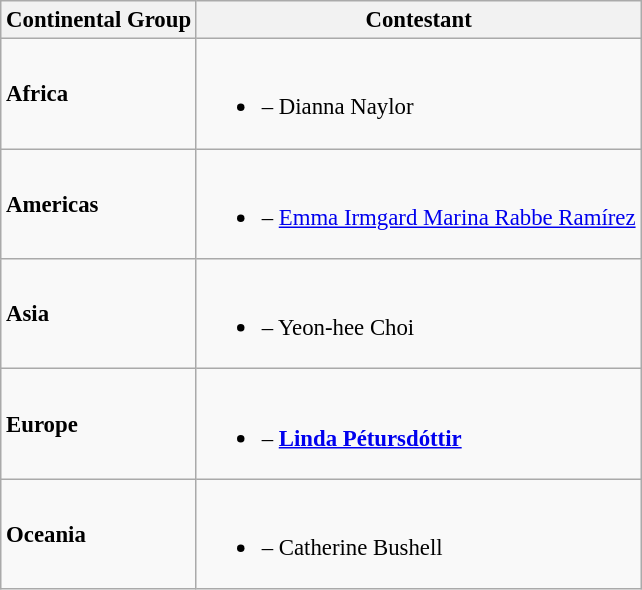<table class="wikitable sortable" style="font-size:95%;">
<tr>
<th>Continental Group</th>
<th>Contestant</th>
</tr>
<tr>
<td><strong>Africa</strong></td>
<td><br><ul><li><strong></strong> – Dianna Naylor</li></ul></td>
</tr>
<tr>
<td><strong>Americas</strong></td>
<td><br><ul><li><strong></strong> – <a href='#'>Emma Irmgard Marina Rabbe Ramírez</a></li></ul></td>
</tr>
<tr>
<td><strong>Asia</strong></td>
<td><br><ul><li><strong></strong> – Yeon-hee Choi</li></ul></td>
</tr>
<tr>
<td><strong>Europe</strong></td>
<td><br><ul><li><strong></strong> – <strong><a href='#'>Linda Pétursdóttir</a></strong></li></ul></td>
</tr>
<tr>
<td><strong>Oceania</strong></td>
<td><br><ul><li><strong></strong> – Catherine Bushell</li></ul></td>
</tr>
</table>
